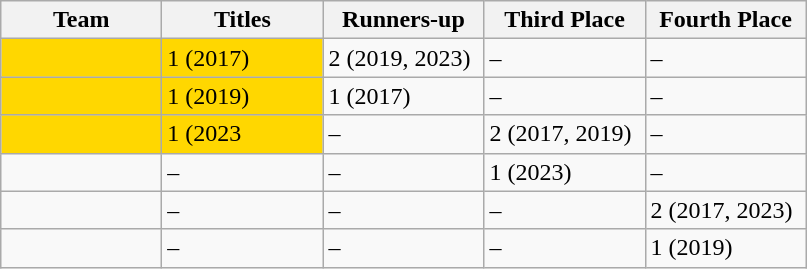<table class="wikitable">
<tr>
<th width=100>Team</th>
<th width=100>Titles</th>
<th width=100>Runners-up</th>
<th width=100>Third Place</th>
<th width=100>Fourth Place</th>
</tr>
<tr>
<td bgcolor=gold><strong></strong></td>
<td bgcolor=gold>1 (2017)</td>
<td>2 (2019, 2023)</td>
<td>–</td>
<td>–</td>
</tr>
<tr>
<td bgcolor=gold><strong></strong></td>
<td bgcolor=gold>1 (2019)</td>
<td>1 (2017)</td>
<td>–</td>
<td>–</td>
</tr>
<tr>
<td bgcolor=gold><strong></strong></td>
<td bgcolor=gold>1 (2023</td>
<td>–</td>
<td>2 (2017, 2019)</td>
<td>–</td>
</tr>
<tr>
<td></td>
<td>–</td>
<td>–</td>
<td>1 (2023)</td>
<td>–</td>
</tr>
<tr>
<td></td>
<td>–</td>
<td>–</td>
<td>–</td>
<td>2 (2017, 2023)</td>
</tr>
<tr>
<td></td>
<td>–</td>
<td>–</td>
<td>–</td>
<td>1 (2019)</td>
</tr>
</table>
